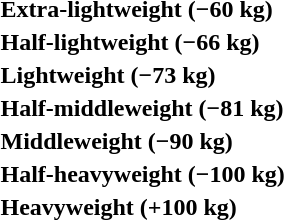<table>
<tr>
<th rowspan=2 style="text-align:left;">Extra-lightweight (−60 kg)</th>
<td rowspan=2></td>
<td rowspan=2></td>
<td></td>
</tr>
<tr>
<td></td>
</tr>
<tr>
<th rowspan=2 style="text-align:left;">Half-lightweight (−66 kg)</th>
<td rowspan=2></td>
<td rowspan=2></td>
<td></td>
</tr>
<tr>
<td></td>
</tr>
<tr>
<th rowspan=2 style="text-align:left;">Lightweight (−73 kg)</th>
<td rowspan=2></td>
<td rowspan=2></td>
<td></td>
</tr>
<tr>
<td></td>
</tr>
<tr>
<th rowspan=2 style="text-align:left;">Half-middleweight (−81 kg)</th>
<td rowspan=2></td>
<td rowspan=2></td>
<td></td>
</tr>
<tr>
<td></td>
</tr>
<tr>
<th rowspan=2 style="text-align:left;">Middleweight (−90 kg)</th>
<td rowspan=2></td>
<td rowspan=2></td>
<td></td>
</tr>
<tr>
<td></td>
</tr>
<tr>
<th rowspan=2 style="text-align:left;">Half-heavyweight (−100 kg)</th>
<td rowspan=2></td>
<td rowspan=2></td>
<td></td>
</tr>
<tr>
<td></td>
</tr>
<tr>
<th rowspan=2 style="text-align:left;">Heavyweight (+100 kg)</th>
<td rowspan=2></td>
<td rowspan=2></td>
<td></td>
</tr>
<tr>
<td></td>
</tr>
</table>
